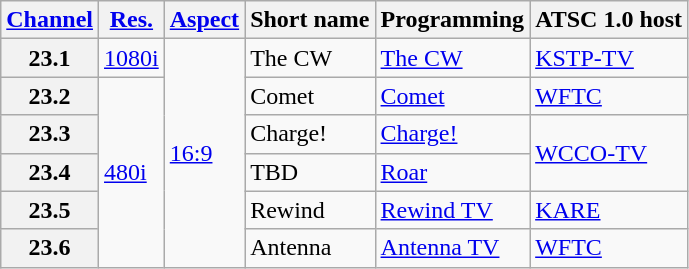<table class="wikitable">
<tr>
<th scope = "col"><a href='#'>Channel</a></th>
<th scope = "col"><a href='#'>Res.</a></th>
<th scope = "col"><a href='#'>Aspect</a></th>
<th scope = "col">Short name</th>
<th scope = "col">Programming</th>
<th scope = "col">ATSC 1.0 host</th>
</tr>
<tr>
<th scope = "row">23.1</th>
<td><a href='#'>1080i</a></td>
<td rowspan=6><a href='#'>16:9</a></td>
<td>The CW</td>
<td><a href='#'>The CW</a></td>
<td><a href='#'>KSTP-TV</a></td>
</tr>
<tr>
<th scope = "row">23.2</th>
<td rowspan=5><a href='#'>480i</a></td>
<td>Comet</td>
<td><a href='#'>Comet</a></td>
<td><a href='#'>WFTC</a></td>
</tr>
<tr>
<th scope = "row">23.3</th>
<td>Charge!</td>
<td><a href='#'>Charge!</a></td>
<td rowspan = "2"><a href='#'>WCCO-TV</a></td>
</tr>
<tr>
<th scope = "row">23.4</th>
<td>TBD</td>
<td><a href='#'>Roar</a></td>
</tr>
<tr>
<th scope = "row">23.5</th>
<td>Rewind</td>
<td><a href='#'>Rewind TV</a></td>
<td><a href='#'>KARE</a></td>
</tr>
<tr>
<th scope = "row">23.6</th>
<td>Antenna</td>
<td><a href='#'>Antenna TV</a></td>
<td><a href='#'>WFTC</a></td>
</tr>
</table>
